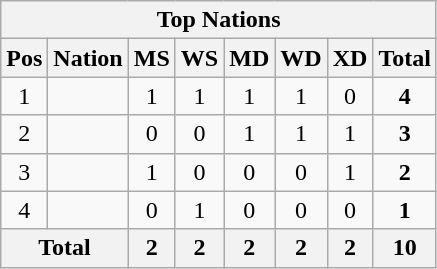<table class="wikitable" style="text-align:center">
<tr>
<th colspan="10">Top Nations</th>
</tr>
<tr>
<th>Pos</th>
<th>Nation</th>
<th>MS</th>
<th>WS</th>
<th>MD</th>
<th>WD</th>
<th>XD</th>
<th>Total</th>
</tr>
<tr>
<td>1</td>
<td align="left"></td>
<td>1</td>
<td>1</td>
<td>1</td>
<td>1</td>
<td>0</td>
<td><strong>4</strong></td>
</tr>
<tr>
<td>2</td>
<td align="left"></td>
<td>0</td>
<td>0</td>
<td>1</td>
<td>1</td>
<td>1</td>
<td><strong>3</strong></td>
</tr>
<tr>
<td>3</td>
<td align="left"></td>
<td>1</td>
<td>0</td>
<td>0</td>
<td>0</td>
<td>1</td>
<td><strong>2</strong></td>
</tr>
<tr>
<td>4</td>
<td align="left"></td>
<td>0</td>
<td>1</td>
<td>0</td>
<td>0</td>
<td>0</td>
<td><strong>1</strong></td>
</tr>
<tr>
<th colspan="2">Total</th>
<th>2</th>
<th>2</th>
<th>2</th>
<th>2</th>
<th>2</th>
<th>10</th>
</tr>
</table>
